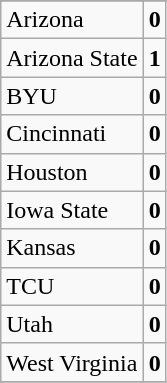<table class="wikitable sortable">
<tr>
</tr>
<tr>
<td>Arizona</td>
<td align=center><strong>0</strong></td>
</tr>
<tr>
<td>Arizona State</td>
<td align=center><strong>1</strong></td>
</tr>
<tr>
<td>BYU</td>
<td align=center><strong>0</strong></td>
</tr>
<tr>
<td>Cincinnati</td>
<td align=center><strong>0</strong></td>
</tr>
<tr>
<td>Houston</td>
<td align=center><strong>0</strong></td>
</tr>
<tr>
<td>Iowa State</td>
<td align=center><strong>0</strong></td>
</tr>
<tr>
<td>Kansas</td>
<td style="text-align: center;"><strong>0</strong></td>
</tr>
<tr>
<td>TCU</td>
<td style="text-align: center;"><strong>0</strong></td>
</tr>
<tr>
<td>Utah</td>
<td align=center><strong>0</strong></td>
</tr>
<tr>
<td>West Virginia</td>
<td style="text-align: center;"><strong>0</strong></td>
</tr>
<tr>
</tr>
</table>
